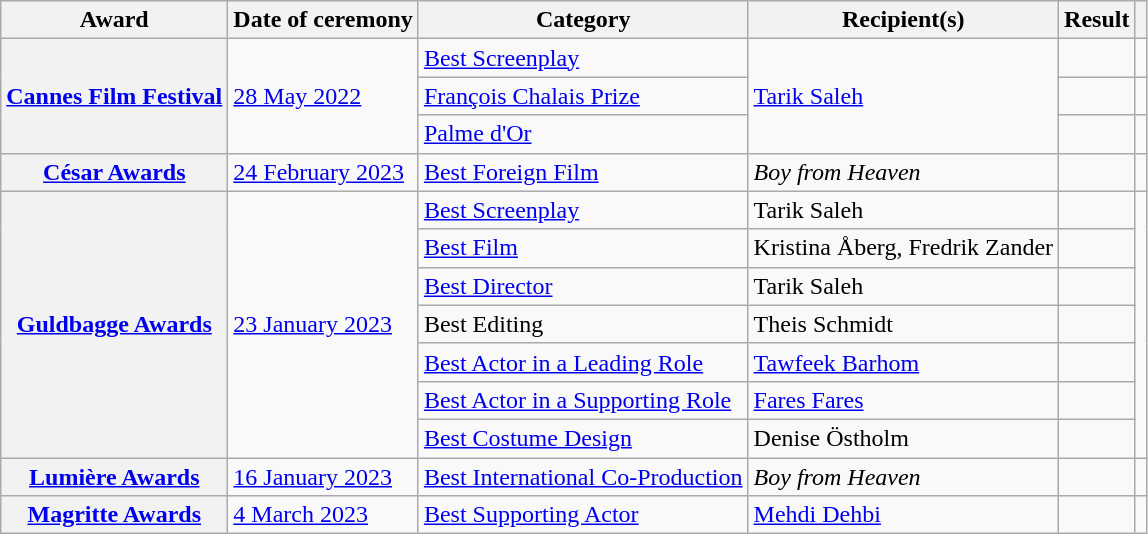<table class="wikitable sortable plainrowheaders">
<tr>
<th scope="col">Award</th>
<th scope="col">Date of ceremony</th>
<th scope="col">Category</th>
<th scope="col">Recipient(s)</th>
<th scope="col">Result</th>
<th scope="col" class="unsortable"></th>
</tr>
<tr>
<th rowspan="3" scope="row"><a href='#'>Cannes Film Festival</a></th>
<td rowspan="3"><a href='#'>28 May 2022</a></td>
<td><a href='#'>Best Screenplay</a></td>
<td rowspan="3"><a href='#'>Tarik Saleh</a></td>
<td></td>
<td align="center"></td>
</tr>
<tr>
<td><a href='#'>François Chalais Prize</a></td>
<td></td>
<td align="center"></td>
</tr>
<tr>
<td><a href='#'>Palme d'Or</a></td>
<td></td>
<td align="center"></td>
</tr>
<tr>
<th scope="row"><a href='#'>César Awards</a></th>
<td><a href='#'>24 February 2023</a></td>
<td><a href='#'>Best Foreign Film</a></td>
<td><em>Boy from Heaven</em></td>
<td></td>
<td align="center"></td>
</tr>
<tr>
<th rowspan="7" scope="row"><a href='#'>Guldbagge Awards</a></th>
<td rowspan="7"><a href='#'>23 January 2023</a></td>
<td><a href='#'>Best Screenplay</a></td>
<td>Tarik Saleh</td>
<td></td>
<td rowspan="7" align="center"></td>
</tr>
<tr>
<td><a href='#'>Best Film</a></td>
<td>Kristina Åberg, Fredrik Zander</td>
<td></td>
</tr>
<tr>
<td><a href='#'>Best Director</a></td>
<td>Tarik Saleh</td>
<td></td>
</tr>
<tr>
<td>Best Editing</td>
<td>Theis Schmidt</td>
<td></td>
</tr>
<tr>
<td><a href='#'>Best Actor in a Leading Role</a></td>
<td><a href='#'>Tawfeek Barhom</a></td>
<td></td>
</tr>
<tr>
<td><a href='#'>Best Actor in a Supporting Role</a></td>
<td><a href='#'>Fares Fares</a></td>
<td></td>
</tr>
<tr>
<td><a href='#'>Best Costume Design</a></td>
<td>Denise Östholm</td>
<td></td>
</tr>
<tr>
<th scope="row"><a href='#'>Lumière Awards</a></th>
<td><a href='#'>16 January 2023</a></td>
<td><a href='#'>Best International Co-Production</a></td>
<td><em>Boy from Heaven</em></td>
<td></td>
<td align="center"></td>
</tr>
<tr>
<th scope="row"><a href='#'>Magritte Awards</a></th>
<td><a href='#'>4 March 2023</a></td>
<td><a href='#'>Best Supporting Actor</a></td>
<td><a href='#'>Mehdi Dehbi</a></td>
<td></td>
<td align="center"></td>
</tr>
</table>
